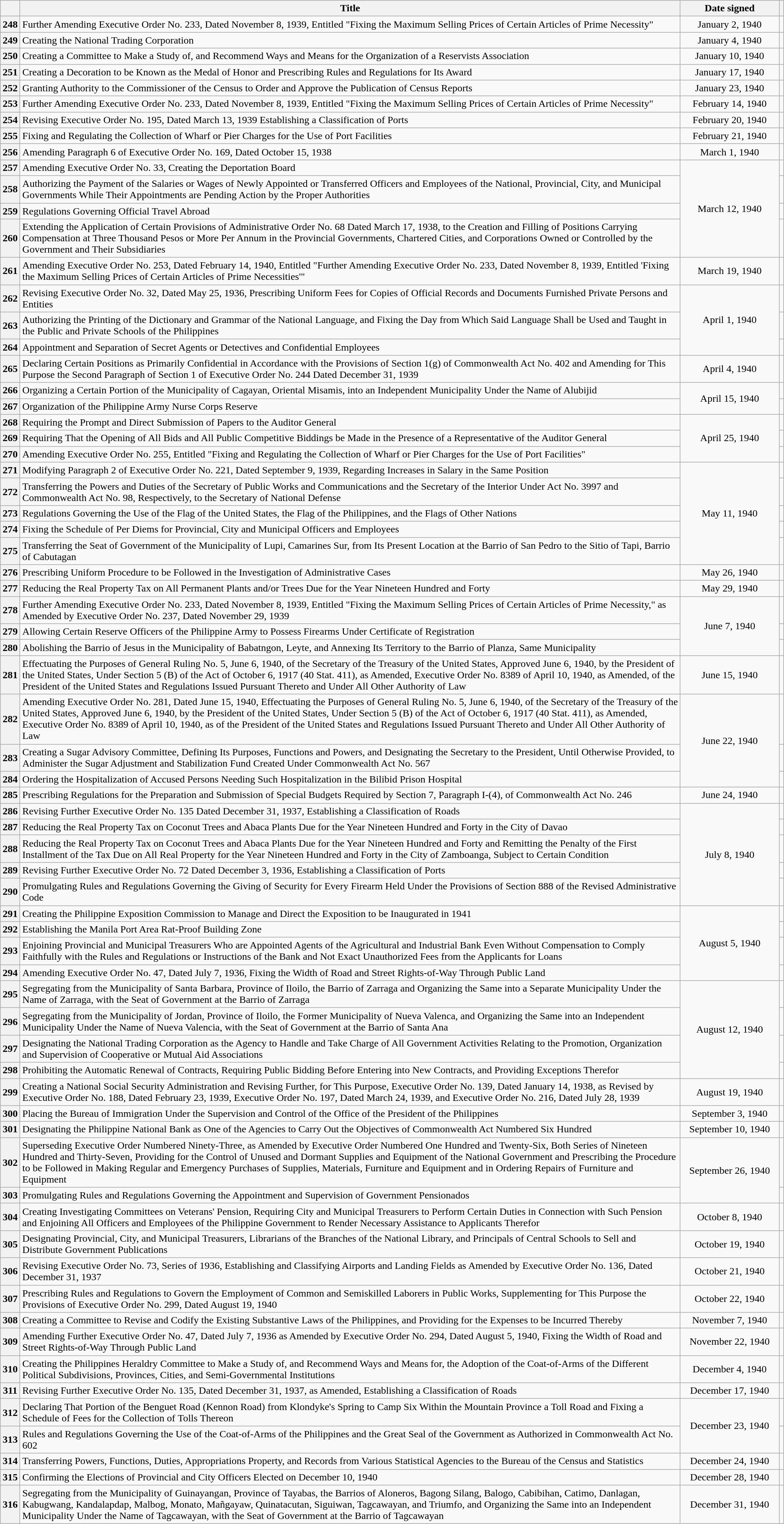<table class="wikitable sortable" style="text-align:center;">
<tr>
<th scope="col"></th>
<th scope="col">Title</th>
<th scope="col" width="150px">Date signed</th>
<th scope="col" class="unsortable"></th>
</tr>
<tr>
<th scope="row">248</th>
<td style="text-align:left;">Further Amending Executive Order No. 233, Dated November 8, 1939, Entitled "Fixing the Maximum Selling Prices of Certain Articles of Prime Necessity"</td>
<td>January 2, 1940</td>
<td></td>
</tr>
<tr>
<th scope="row">249</th>
<td style="text-align:left;">Creating the National Trading Corporation</td>
<td>January 4, 1940</td>
<td></td>
</tr>
<tr>
<th scope="row">250</th>
<td style="text-align:left;">Creating a Committee to Make a Study of, and Recommend Ways and Means for the Organization of a Reservists Association</td>
<td>January 10, 1940</td>
<td></td>
</tr>
<tr>
<th scope="row">251</th>
<td style="text-align:left;">Creating a Decoration to be Known as the Medal of Honor and Prescribing Rules and Regulations for Its Award</td>
<td>January 17, 1940</td>
<td></td>
</tr>
<tr>
<th scope="row">252</th>
<td style="text-align:left;">Granting Authority to the Commissioner of the Census to Order and Approve the Publication of Census Reports</td>
<td>January 23, 1940</td>
<td></td>
</tr>
<tr>
<th scope="row">253</th>
<td style="text-align:left;">Further Amending Executive Order No. 233, Dated November 8, 1939, Entitled "Fixing the Maximum Selling Prices of Certain Articles of Prime Necessity"</td>
<td>February 14, 1940</td>
<td></td>
</tr>
<tr>
<th scope="row">254</th>
<td style="text-align:left;">Revising Executive Order No. 195, Dated March 13, 1939 Establishing a Classification of Ports</td>
<td>February 20, 1940</td>
<td></td>
</tr>
<tr>
<th scope="row">255</th>
<td style="text-align:left;">Fixing and Regulating the Collection of Wharf or Pier Charges for the Use of Port Facilities</td>
<td>February 21, 1940</td>
<td></td>
</tr>
<tr>
<th scope="row">256</th>
<td style="text-align:left;">Amending Paragraph 6 of Executive Order No. 169, Dated October 15, 1938</td>
<td>March 1, 1940</td>
<td></td>
</tr>
<tr>
<th scope="row">257</th>
<td style="text-align:left;">Amending Executive Order No. 33, Creating the Deportation Board</td>
<td rowspan="4">March 12, 1940</td>
<td></td>
</tr>
<tr>
<th scope="row">258</th>
<td style="text-align:left;">Authorizing the Payment of the Salaries or Wages of Newly Appointed or Transferred Officers and Employees of the National, Provincial, City, and Municipal Governments While Their Appointments are Pending Action by the Proper Authorities</td>
<td></td>
</tr>
<tr>
<th scope="row">259</th>
<td style="text-align:left;">Regulations Governing Official Travel Abroad</td>
<td></td>
</tr>
<tr>
<th scope="row">260</th>
<td style="text-align:left;">Extending the Application of Certain Provisions of Administrative Order No. 68 Dated March 17, 1938, to the Creation and Filling of Positions Carrying Compensation at Three Thousand Pesos or More Per Annum in the Provincial Governments, Chartered Cities, and Corporations Owned or Controlled by the Government and Their Subsidiaries</td>
<td></td>
</tr>
<tr>
<th scope="row">261</th>
<td style="text-align:left;">Amending Executive Order No. 253, Dated February 14, 1940, Entitled "Further Amending Executive Order No. 233, Dated November 8, 1939, Entitled 'Fixing the Maximum Selling Prices of Certain Articles of Prime Necessities'"</td>
<td>March 19, 1940</td>
<td></td>
</tr>
<tr>
<th scope="row">262</th>
<td style="text-align:left;">Revising Executive Order No. 32, Dated May 25, 1936, Prescribing Uniform Fees for Copies of Official Records and Documents Furnished Private Persons and Entities</td>
<td rowspan="3">April 1, 1940</td>
<td></td>
</tr>
<tr>
<th scope="row">263</th>
<td style="text-align:left;">Authorizing the Printing of the Dictionary and Grammar of the National Language, and Fixing the Day from Which Said Language Shall be Used and Taught in the Public and Private Schools of the Philippines</td>
<td></td>
</tr>
<tr>
<th scope="row">264</th>
<td style="text-align:left;">Appointment and Separation of Secret Agents or Detectives and Confidential Employees</td>
<td></td>
</tr>
<tr>
<th scope="row">265</th>
<td style="text-align:left;">Declaring Certain Positions as Primarily Confidential in Accordance with the Provisions of Section 1(g) of Commonwealth Act No. 402 and Amending for This Purpose the Second Paragraph of Section 1 of Executive Order No. 244 Dated December 31, 1939</td>
<td>April 4, 1940</td>
<td></td>
</tr>
<tr>
<th scope="row">266</th>
<td style="text-align:left;">Organizing a Certain Portion of the Municipality of Cagayan, Oriental Misamis, into an Independent Municipality Under the Name of Alubijid</td>
<td rowspan="2">April 15, 1940</td>
<td></td>
</tr>
<tr>
<th scope="row">267</th>
<td style="text-align:left;">Organization of the Philippine Army Nurse Corps Reserve</td>
<td></td>
</tr>
<tr>
<th scope="row">268</th>
<td style="text-align:left;">Requiring the Prompt and Direct Submission of Papers to the Auditor General</td>
<td rowspan="3">April 25, 1940</td>
<td></td>
</tr>
<tr>
<th scope="row">269</th>
<td style="text-align:left;">Requiring That the Opening of All Bids and All Public Competitive Biddings be Made in the Presence of a Representative of the Auditor General</td>
<td></td>
</tr>
<tr>
<th scope="row">270</th>
<td style="text-align:left;">Amending Executive Order No. 255, Entitled "Fixing and Regulating the Collection of Wharf or Pier Charges for the Use of Port Facilities"</td>
<td></td>
</tr>
<tr>
<th scope="row">271</th>
<td style="text-align:left;">Modifying Paragraph 2 of Executive Order No. 221, Dated September 9, 1939, Regarding Increases in Salary in the Same Position</td>
<td rowspan="5">May 11, 1940</td>
<td></td>
</tr>
<tr>
<th scope="row">272</th>
<td style="text-align:left;">Transferring the Powers and Duties of the Secretary of Public Works and Communications and the Secretary of the Interior Under Act No. 3997 and Commonwealth Act No. 98, Respectively, to the Secretary of National Defense</td>
<td></td>
</tr>
<tr>
<th scope="row">273</th>
<td style="text-align:left;">Regulations Governing the Use of the Flag of the United States, the Flag of the Philippines, and the Flags of Other Nations</td>
<td></td>
</tr>
<tr>
<th scope="row">274</th>
<td style="text-align:left;">Fixing the Schedule of Per Diems for Provincial, City and Municipal Officers and Employees</td>
<td></td>
</tr>
<tr>
<th scope="row">275</th>
<td style="text-align:left;">Transferring the Seat of Government of the Municipality of Lupi, Camarines Sur, from Its Present Location at the Barrio of San Pedro to the Sitio of Tapi, Barrio of Cabutagan</td>
<td></td>
</tr>
<tr>
<th scope="row">276</th>
<td style="text-align:left;">Prescribing Uniform Procedure to be Followed in the Investigation of Administrative Cases</td>
<td>May 26, 1940</td>
<td></td>
</tr>
<tr>
<th scope="row">277</th>
<td style="text-align:left;">Reducing the Real Property Tax on All Permanent Plants and/or Trees Due for the Year Nineteen Hundred and Forty</td>
<td>May 29, 1940</td>
<td></td>
</tr>
<tr>
<th scope="row">278</th>
<td style="text-align:left;">Further Amending Executive Order No. 233, Dated November 8, 1939, Entitled "Fixing the Maximum Selling Prices of Certain Articles of Prime Necessity," as Amended by Executive Order No. 237, Dated November 29, 1939</td>
<td rowspan="3">June 7, 1940</td>
<td></td>
</tr>
<tr>
<th scope="row">279</th>
<td style="text-align:left;">Allowing Certain Reserve Officers of the Philippine Army to Possess Firearms Under Certificate of Registration</td>
<td></td>
</tr>
<tr>
<th scope="row">280</th>
<td style="text-align:left;">Abolishing the Barrio of Jesus in the Municipality of Babatngon, Leyte, and Annexing Its Territory to the Barrio of Planza, Same Municipality</td>
<td></td>
</tr>
<tr>
<th scope="row">281</th>
<td style="text-align:left;">Effectuating the Purposes of General Ruling No. 5, June 6, 1940, of the Secretary of the Treasury of the United States, Approved June 6, 1940, by the President of the United States, Under Section 5 (B) of the Act of October 6, 1917 (40 Stat. 411), as Amended, Executive Order No. 8389 of April 10, 1940, as Amended, of the President of the United States and Regulations Issued Pursuant Thereto and Under All Other Authority of Law</td>
<td>June 15, 1940</td>
<td></td>
</tr>
<tr>
<th scope="row">282</th>
<td style="text-align:left;">Amending Executive Order No. 281, Dated June 15, 1940, Effectuating the Purposes of General Ruling No. 5, June 6, 1940, of the Secretary of the Treasury of the United States, Approved June 6, 1940, by the President of the United States, Under Section 5 (B) of the Act of October 6, 1917 (40 Stat. 411), as Amended, Executive Order No. 8389 of April 10, 1940, as of the President of the United States and Regulations Issued Pursuant Thereto and Under All Other Authority of Law</td>
<td rowspan="3">June 22, 1940</td>
<td></td>
</tr>
<tr>
<th scope="row">283</th>
<td style="text-align:left;">Creating a Sugar Advisory Committee, Defining Its Purposes, Functions and Powers, and Designating the Secretary to the President, Until Otherwise Provided, to Administer the Sugar Adjustment and Stabilization Fund Created Under Commonwealth Act No. 567</td>
<td></td>
</tr>
<tr>
<th scope="row">284</th>
<td style="text-align:left;">Ordering the Hospitalization of Accused Persons Needing Such Hospitalization in the Bilibid Prison Hospital</td>
<td></td>
</tr>
<tr>
<th scope="row">285</th>
<td style="text-align:left;">Prescribing Regulations for the Preparation and Submission of Special Budgets Required by Section 7, Paragraph I-(4), of Commonwealth Act No. 246</td>
<td>June 24, 1940</td>
<td></td>
</tr>
<tr>
<th scope="row">286</th>
<td style="text-align:left;">Revising Further Executive Order No. 135 Dated December 31, 1937, Establishing a Classification of Roads</td>
<td rowspan="5">July 8, 1940</td>
<td></td>
</tr>
<tr>
<th scope="row">287</th>
<td style="text-align:left;">Reducing the Real Property Tax on Coconut Trees and Abaca Plants Due for the Year Nineteen Hundred and Forty in the City of Davao</td>
<td></td>
</tr>
<tr>
<th scope="row">288</th>
<td style="text-align:left;">Reducing the Real Property Tax on Coconut Trees and Abaca Plants Due for the Year Nineteen Hundred and Forty and Remitting the Penalty of the First Installment of the Tax Due on All Real Property for the Year Nineteen Hundred and Forty in the City of Zamboanga, Subject to Certain Condition</td>
<td></td>
</tr>
<tr>
<th scope="row">289</th>
<td style="text-align:left;">Revising Further Executive Order No. 72 Dated December 3, 1936, Establishing a Classification of Ports</td>
<td></td>
</tr>
<tr>
<th scope="row">290</th>
<td style="text-align:left;">Promulgating Rules and Regulations Governing the Giving of Security for Every Firearm Held Under the Provisions of Section 888 of the Revised Administrative Code</td>
<td></td>
</tr>
<tr>
<th scope="row">291</th>
<td style="text-align:left;">Creating the Philippine Exposition Commission to Manage and Direct the Exposition to be Inaugurated in 1941</td>
<td rowspan="4">August 5, 1940</td>
<td></td>
</tr>
<tr>
<th scope="row">292</th>
<td style="text-align:left;">Establishing the Manila Port Area Rat-Proof Building Zone</td>
<td></td>
</tr>
<tr>
<th scope="row">293</th>
<td style="text-align:left;">Enjoining Provincial and Municipal Treasurers Who are Appointed Agents of the Agricultural and Industrial Bank Even Without Compensation to Comply Faithfully with the Rules and Regulations or Instructions of the Bank and Not Exact Unauthorized Fees from the Applicants for Loans</td>
<td></td>
</tr>
<tr>
<th scope="row">294</th>
<td style="text-align:left;">Amending Executive Order No. 47, Dated July 7, 1936, Fixing the Width of Road and Street Rights-of-Way Through Public Land</td>
<td></td>
</tr>
<tr>
<th scope="row">295</th>
<td style="text-align:left;">Segregating from the Municipality of Santa Barbara, Province of Iloilo, the Barrio of Zarraga and Organizing the Same into a Separate Municipality Under the Name of Zarraga, with the Seat of Government at the Barrio of Zarraga</td>
<td rowspan="4">August 12, 1940</td>
<td></td>
</tr>
<tr>
<th scope="row">296</th>
<td style="text-align:left;">Segregating from the Municipality of Jordan, Province of Iloilo, the Former Municipality of Nueva Valenca, and Organizing the Same into an Independent Municipality Under the Name of Nueva Valencia, with the Seat of Government at the Barrio of Santa Ana</td>
<td></td>
</tr>
<tr>
<th scope="row">297</th>
<td style="text-align:left;">Designating the National Trading Corporation as the Agency to Handle and Take Charge of All Government Activities Relating to the Promotion, Organization and Supervision of Cooperative or Mutual Aid Associations</td>
<td></td>
</tr>
<tr>
<th scope="row">298</th>
<td style="text-align:left;">Prohibiting the Automatic Renewal of Contracts, Requiring Public Bidding Before Entering into New Contracts, and Providing Exceptions Therefor</td>
<td></td>
</tr>
<tr>
<th scope="row">299</th>
<td style="text-align:left;">Creating a National Social Security Administration and Revising Further, for This Purpose, Executive Order No. 139, Dated January 14, 1938, as Revised by Executive Order No. 188, Dated February 23, 1939, Executive Order No. 197, Dated March 24, 1939, and Executive Order No. 216, Dated July 28, 1939</td>
<td>August 19, 1940</td>
<td></td>
</tr>
<tr>
<th scope="row">300</th>
<td style="text-align:left;">Placing the Bureau of Immigration Under the Supervision and Control of the Office of the President of the Philippines</td>
<td>September 3, 1940</td>
<td></td>
</tr>
<tr>
<th scope="row">301</th>
<td style="text-align:left;">Designating the Philippine National Bank as One of the Agencies to Carry Out the Objectives of Commonwealth Act Numbered Six Hundred</td>
<td>September 10, 1940</td>
<td></td>
</tr>
<tr>
<th scope="row">302</th>
<td style="text-align:left;">Superseding Executive Order Numbered Ninety-Three, as Amended by Executive Order Numbered One Hundred and Twenty-Six, Both Series of Nineteen Hundred and Thirty-Seven, Providing for the Control of Unused and Dormant Supplies and Equipment of the National Government and Prescribing the Procedure to be Followed in Making Regular and Emergency Purchases of Supplies, Materials, Furniture and Equipment and in Ordering Repairs of Furniture and Equipment</td>
<td rowspan="2">September 26, 1940</td>
<td></td>
</tr>
<tr>
<th scope="row">303</th>
<td style="text-align:left;">Promulgating Rules and Regulations Governing the Appointment and Supervision of Government Pensionados</td>
<td></td>
</tr>
<tr>
<th scope="row">304</th>
<td style="text-align:left;">Creating Investigating Committees on Veterans' Pension, Requiring City and Municipal Treasurers to Perform Certain Duties in Connection with Such Pension and Enjoining All Officers and Employees of the Philippine Government to Render Necessary Assistance to Applicants Therefor</td>
<td>October 8, 1940</td>
<td></td>
</tr>
<tr>
<th scope="row">305</th>
<td style="text-align:left;">Designating Provincial, City, and Municipal Treasurers, Librarians of the Branches of the National Library, and Principals of Central Schools to Sell and Distribute Government Publications</td>
<td>October 19, 1940</td>
<td></td>
</tr>
<tr>
<th scope="row">306</th>
<td style="text-align:left;">Revising Executive Order No. 73, Series of 1936, Establishing and Classifying Airports and Landing Fields as Amended by Executive Order No. 136, Dated December 31, 1937</td>
<td>October 21, 1940</td>
<td></td>
</tr>
<tr>
<th scope="row">307</th>
<td style="text-align:left;">Prescribing Rules and Regulations to Govern the Employment of Common and Semiskilled Laborers in Public Works, Supplementing for This Purpose the Provisions of Executive Order No. 299, Dated August 19, 1940</td>
<td>October 22, 1940</td>
<td></td>
</tr>
<tr>
<th scope="row">308</th>
<td style="text-align:left;">Creating a Committee to Revise and Codify the Existing Substantive Laws of the Philippines, and Providing for the Expenses to be Incurred Thereby</td>
<td>November 7, 1940</td>
<td></td>
</tr>
<tr>
<th scope="row">309</th>
<td style="text-align:left;">Amending Further Executive Order No. 47, Dated July 7, 1936 as Amended by Executive Order No. 294, Dated August 5, 1940, Fixing the Width of Road and Street Rights-of-Way Through Public Land</td>
<td>November 22, 1940</td>
<td></td>
</tr>
<tr>
<th scope="row">310</th>
<td style="text-align:left;">Creating the Philippines Heraldry Committee to Make a Study of, and Recommend Ways and Means for, the Adoption of the Coat-of-Arms of the Different Political Subdivisions, Provinces, Cities, and Semi-Governmental Institutions</td>
<td>December 4, 1940</td>
<td></td>
</tr>
<tr>
<th scope="row">311</th>
<td style="text-align:left;">Revising Further Executive Order No. 135, Dated December 31, 1937, as Amended, Establishing a Classification of Roads</td>
<td>December 17, 1940</td>
<td></td>
</tr>
<tr>
<th scope="row">312</th>
<td style="text-align:left;">Declaring That Portion of the Benguet Road (Kennon Road) from Klondyke's Spring to Camp Six Within the Mountain Province a Toll Road and Fixing a Schedule of Fees for the Collection of Tolls Thereon</td>
<td rowspan="2">December 23, 1940</td>
<td></td>
</tr>
<tr>
<th scope="row">313</th>
<td style="text-align:left;">Rules and Regulations Governing the Use of the Coat-of-Arms of the Philippines and the Great Seal of the Government as Authorized in Commonwealth Act No. 602</td>
<td></td>
</tr>
<tr>
<th scope="row">314</th>
<td style="text-align:left;">Transferring Powers, Functions, Duties, Appropriations Property, and Records from Various Statistical Agencies to the Bureau of the Census and Statistics</td>
<td>December 24, 1940</td>
<td></td>
</tr>
<tr>
<th scope="row">315</th>
<td style="text-align:left;">Confirming the Elections of Provincial and City Officers Elected on December 10, 1940</td>
<td>December 28, 1940</td>
<td></td>
</tr>
<tr>
<th scope="row">316</th>
<td style="text-align:left;">Segregating from the Municipality of Guinayangan, Province of Tayabas, the Barrios of Aloneros, Bagong Silang, Balogo, Cabibihan, Catimo, Danlagan, Kabugwang, Kandalapdap, Malbog, Monato, Mañgayaw, Quinatacutan, Siguiwan, Tagcawayan, and Triumfo, and Organizing the Same into an Independent Municipality Under the Name of Tagcawayan, with the Seat of Government at the Barrio of Tagcawayan</td>
<td>December 31, 1940</td>
<td></td>
</tr>
</table>
